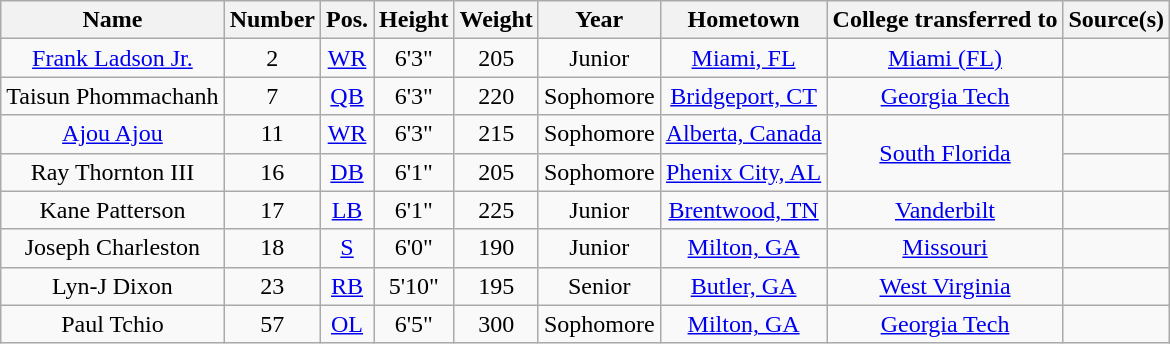<table class="wikitable sortable" border="1" style="text-align: center;">
<tr>
<th>Name</th>
<th>Number</th>
<th>Pos.</th>
<th>Height</th>
<th>Weight</th>
<th>Year</th>
<th>Hometown</th>
<th>College transferred to</th>
<th>Source(s)</th>
</tr>
<tr>
<td><a href='#'>Frank Ladson Jr.</a></td>
<td>2</td>
<td><a href='#'>WR</a></td>
<td>6'3"</td>
<td>205</td>
<td>Junior</td>
<td><a href='#'>Miami, FL</a></td>
<td><a href='#'>Miami (FL)</a></td>
<td></td>
</tr>
<tr>
<td>Taisun Phommachanh</td>
<td>7</td>
<td><a href='#'>QB</a></td>
<td>6'3"</td>
<td>220</td>
<td> Sophomore</td>
<td><a href='#'>Bridgeport, CT</a></td>
<td><a href='#'>Georgia Tech</a></td>
<td></td>
</tr>
<tr>
<td><a href='#'>Ajou Ajou</a></td>
<td>11</td>
<td><a href='#'>WR</a></td>
<td>6'3"</td>
<td>215</td>
<td>Sophomore</td>
<td><a href='#'>Alberta, Canada</a></td>
<td rowspan=2><a href='#'>South Florida</a></td>
<td></td>
</tr>
<tr>
<td>Ray Thornton III</td>
<td>16</td>
<td><a href='#'>DB</a></td>
<td>6'1"</td>
<td>205</td>
<td> Sophomore</td>
<td><a href='#'>Phenix City, AL</a></td>
<td></td>
</tr>
<tr>
<td>Kane Patterson</td>
<td>17</td>
<td><a href='#'>LB</a></td>
<td>6'1"</td>
<td>225</td>
<td>Junior</td>
<td><a href='#'>Brentwood, TN</a></td>
<td><a href='#'>Vanderbilt</a></td>
<td></td>
</tr>
<tr>
<td>Joseph Charleston</td>
<td>18</td>
<td><a href='#'>S</a></td>
<td>6'0"</td>
<td>190</td>
<td>Junior</td>
<td><a href='#'>Milton, GA</a></td>
<td><a href='#'>Missouri</a></td>
<td></td>
</tr>
<tr>
<td>Lyn-J Dixon</td>
<td>23</td>
<td><a href='#'>RB</a></td>
<td>5'10"</td>
<td>195</td>
<td>Senior</td>
<td><a href='#'>Butler, GA</a></td>
<td><a href='#'>West Virginia</a></td>
<td></td>
</tr>
<tr>
<td>Paul Tchio</td>
<td>57</td>
<td><a href='#'>OL</a></td>
<td>6'5"</td>
<td>300</td>
<td>Sophomore</td>
<td><a href='#'>Milton, GA</a></td>
<td><a href='#'>Georgia Tech</a></td>
<td></td>
</tr>
</table>
